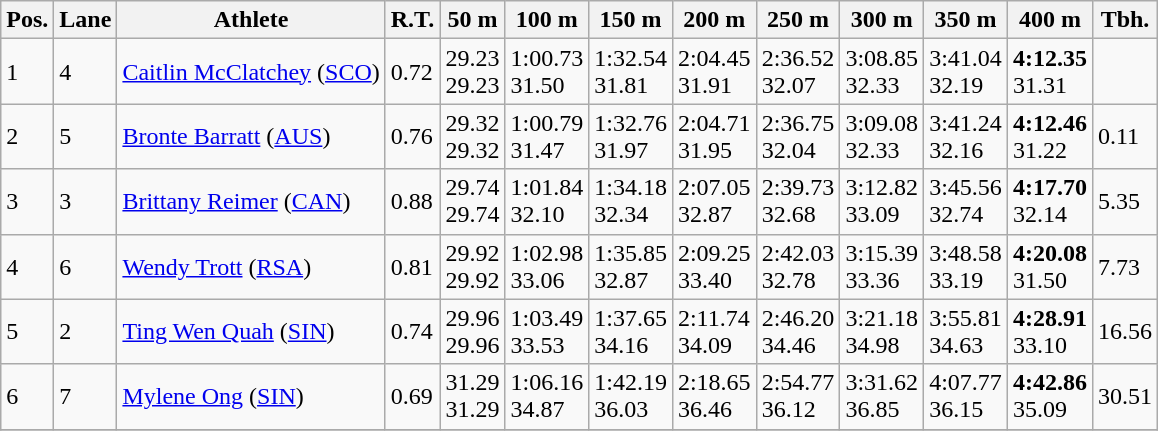<table class="wikitable">
<tr>
<th>Pos.</th>
<th>Lane</th>
<th>Athlete</th>
<th>R.T.</th>
<th>50 m</th>
<th>100 m</th>
<th>150 m</th>
<th>200 m</th>
<th>250 m</th>
<th>300 m</th>
<th>350 m</th>
<th>400 m</th>
<th>Tbh.</th>
</tr>
<tr>
<td>1</td>
<td>4</td>
<td> <a href='#'>Caitlin McClatchey</a> (<a href='#'>SCO</a>)</td>
<td>0.72</td>
<td>29.23<br>29.23</td>
<td>1:00.73<br>31.50</td>
<td>1:32.54<br>31.81</td>
<td>2:04.45<br>31.91</td>
<td>2:36.52<br>32.07</td>
<td>3:08.85<br>32.33</td>
<td>3:41.04<br>32.19</td>
<td><strong>4:12.35</strong><br>31.31</td>
<td> </td>
</tr>
<tr>
<td>2</td>
<td>5</td>
<td> <a href='#'>Bronte Barratt</a> (<a href='#'>AUS</a>)</td>
<td>0.76</td>
<td>29.32<br>29.32</td>
<td>1:00.79<br>31.47</td>
<td>1:32.76<br>31.97</td>
<td>2:04.71<br>31.95</td>
<td>2:36.75<br>32.04</td>
<td>3:09.08<br>32.33</td>
<td>3:41.24<br>32.16</td>
<td><strong>4:12.46</strong><br>31.22</td>
<td>0.11</td>
</tr>
<tr>
<td>3</td>
<td>3</td>
<td> <a href='#'>Brittany Reimer</a> (<a href='#'>CAN</a>)</td>
<td>0.88</td>
<td>29.74<br>29.74</td>
<td>1:01.84<br>32.10</td>
<td>1:34.18<br>32.34</td>
<td>2:07.05<br>32.87</td>
<td>2:39.73<br>32.68</td>
<td>3:12.82<br>33.09</td>
<td>3:45.56<br>32.74</td>
<td><strong>4:17.70</strong><br>32.14</td>
<td>5.35</td>
</tr>
<tr>
<td>4</td>
<td>6</td>
<td> <a href='#'>Wendy Trott</a> (<a href='#'>RSA</a>)</td>
<td>0.81</td>
<td>29.92<br>29.92</td>
<td>1:02.98<br>33.06</td>
<td>1:35.85<br>32.87</td>
<td>2:09.25<br>33.40</td>
<td>2:42.03<br>32.78</td>
<td>3:15.39<br>33.36</td>
<td>3:48.58<br>33.19</td>
<td><strong>4:20.08</strong><br>31.50</td>
<td>7.73</td>
</tr>
<tr>
<td>5</td>
<td>2</td>
<td> <a href='#'>Ting Wen Quah</a> (<a href='#'>SIN</a>)</td>
<td>0.74</td>
<td>29.96<br>29.96</td>
<td>1:03.49<br>33.53</td>
<td>1:37.65<br>34.16</td>
<td>2:11.74<br>34.09</td>
<td>2:46.20<br>34.46</td>
<td>3:21.18<br>34.98</td>
<td>3:55.81<br>34.63</td>
<td><strong>4:28.91</strong><br>33.10</td>
<td>16.56</td>
</tr>
<tr>
<td>6</td>
<td>7</td>
<td> <a href='#'>Mylene Ong</a> (<a href='#'>SIN</a>)</td>
<td>0.69</td>
<td>31.29<br>31.29</td>
<td>1:06.16<br>34.87</td>
<td>1:42.19<br>36.03</td>
<td>2:18.65<br>36.46</td>
<td>2:54.77<br>36.12</td>
<td>3:31.62<br>36.85</td>
<td>4:07.77<br>36.15</td>
<td><strong>4:42.86</strong><br>35.09</td>
<td>30.51</td>
</tr>
<tr>
</tr>
</table>
